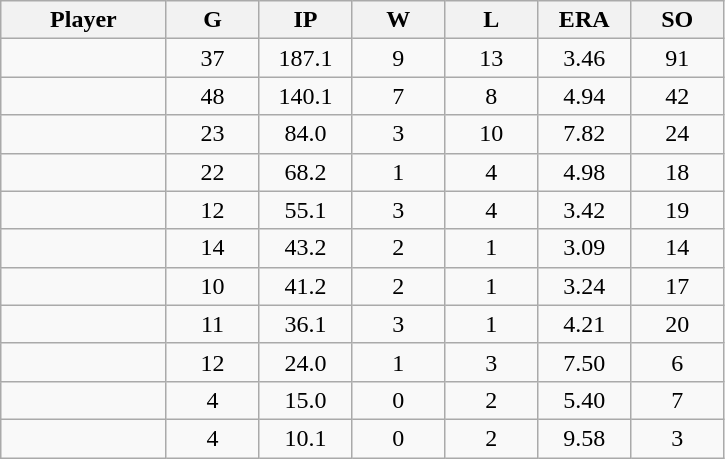<table class="wikitable sortable">
<tr>
<th bgcolor="#DDDDFF" width="16%">Player</th>
<th bgcolor="#DDDDFF" width="9%">G</th>
<th bgcolor="#DDDDFF" width="9%">IP</th>
<th bgcolor="#DDDDFF" width="9%">W</th>
<th bgcolor="#DDDDFF" width="9%">L</th>
<th bgcolor="#DDDDFF" width="9%">ERA</th>
<th bgcolor="#DDDDFF" width="9%">SO</th>
</tr>
<tr align="center">
<td></td>
<td>37</td>
<td>187.1</td>
<td>9</td>
<td>13</td>
<td>3.46</td>
<td>91</td>
</tr>
<tr align="center">
<td></td>
<td>48</td>
<td>140.1</td>
<td>7</td>
<td>8</td>
<td>4.94</td>
<td>42</td>
</tr>
<tr align="center">
<td></td>
<td>23</td>
<td>84.0</td>
<td>3</td>
<td>10</td>
<td>7.82</td>
<td>24</td>
</tr>
<tr align="center">
<td></td>
<td>22</td>
<td>68.2</td>
<td>1</td>
<td>4</td>
<td>4.98</td>
<td>18</td>
</tr>
<tr align="center">
<td></td>
<td>12</td>
<td>55.1</td>
<td>3</td>
<td>4</td>
<td>3.42</td>
<td>19</td>
</tr>
<tr align="center">
<td></td>
<td>14</td>
<td>43.2</td>
<td>2</td>
<td>1</td>
<td>3.09</td>
<td>14</td>
</tr>
<tr align="center">
<td></td>
<td>10</td>
<td>41.2</td>
<td>2</td>
<td>1</td>
<td>3.24</td>
<td>17</td>
</tr>
<tr align="center">
<td></td>
<td>11</td>
<td>36.1</td>
<td>3</td>
<td>1</td>
<td>4.21</td>
<td>20</td>
</tr>
<tr align="center">
<td></td>
<td>12</td>
<td>24.0</td>
<td>1</td>
<td>3</td>
<td>7.50</td>
<td>6</td>
</tr>
<tr align="center">
<td></td>
<td>4</td>
<td>15.0</td>
<td>0</td>
<td>2</td>
<td>5.40</td>
<td>7</td>
</tr>
<tr align="center">
<td></td>
<td>4</td>
<td>10.1</td>
<td>0</td>
<td>2</td>
<td>9.58</td>
<td>3</td>
</tr>
</table>
